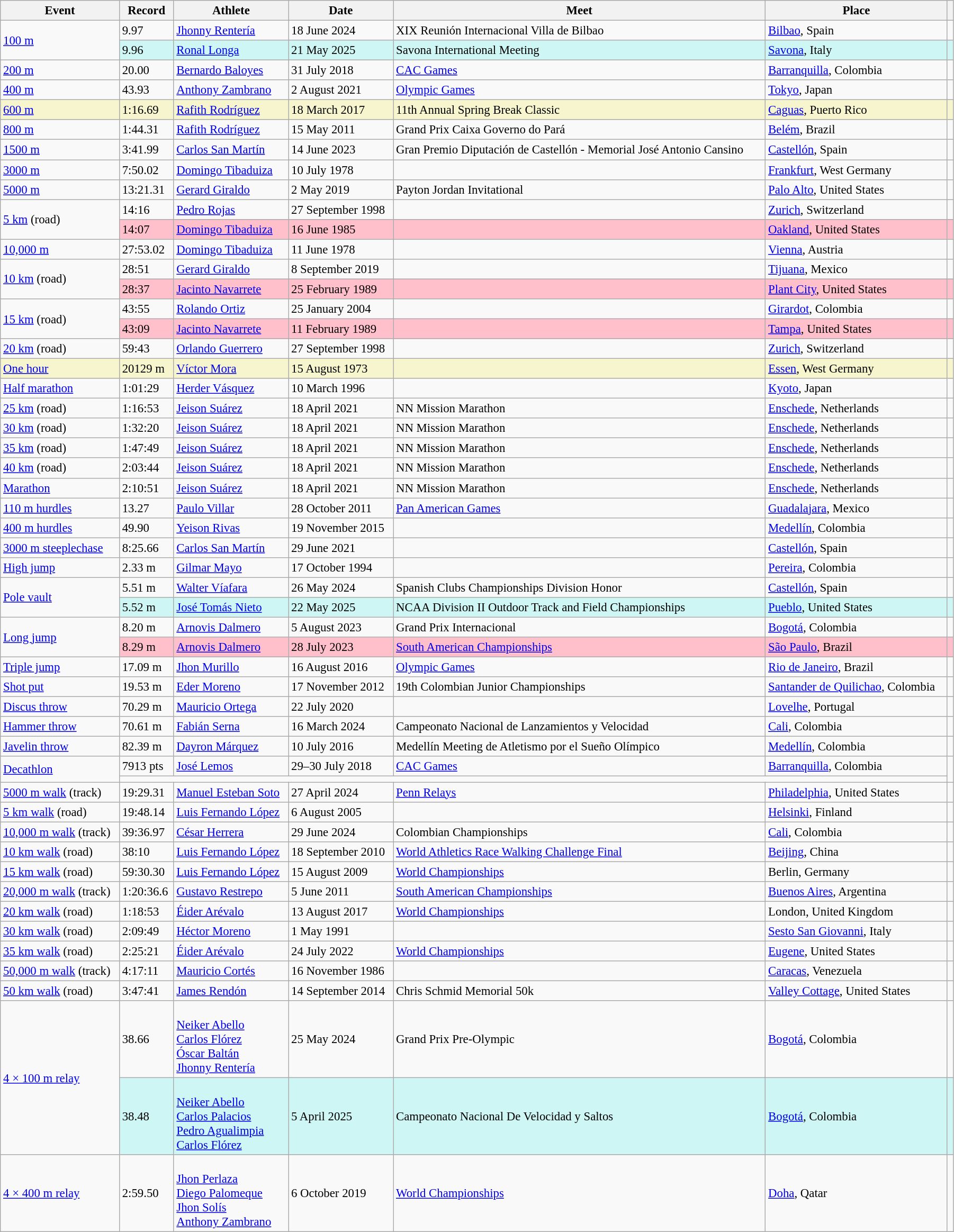<table class="wikitable" style="font-size:95%; width: 95%;">
<tr>
<th>Event</th>
<th>Record</th>
<th>Athlete</th>
<th>Date</th>
<th>Meet</th>
<th>Place</th>
<th></th>
</tr>
<tr>
<td rowspan=2><a href='#'>100 m</a></td>
<td>9.97 </td>
<td><a href='#'>Jhonny Rentería</a></td>
<td>18 June 2024</td>
<td>XIX Reunión Internacional Villa de Bilbao</td>
<td><a href='#'>Bilbao</a>, Spain</td>
<td></td>
</tr>
<tr bgcolor=#CEF6F5>
<td>9.96 </td>
<td><a href='#'>Ronal Longa</a></td>
<td>21 May 2025</td>
<td>Savona International Meeting</td>
<td><a href='#'>Savona</a>, Italy</td>
<td></td>
</tr>
<tr>
<td><a href='#'>200 m</a></td>
<td>20.00 </td>
<td><a href='#'>Bernardo Baloyes</a></td>
<td>31 July 2018</td>
<td><a href='#'>CAC Games</a></td>
<td><a href='#'>Barranquilla</a>, Colombia</td>
<td></td>
</tr>
<tr>
<td><a href='#'>400 m</a></td>
<td>43.93</td>
<td><a href='#'>Anthony Zambrano</a></td>
<td>2 August 2021</td>
<td><a href='#'>Olympic Games</a></td>
<td><a href='#'>Tokyo</a>, Japan</td>
<td></td>
</tr>
<tr style="background:#f6F5CE;">
<td><a href='#'>600 m</a></td>
<td>1:16.69</td>
<td><a href='#'>Rafith Rodríguez</a></td>
<td>18 March 2017</td>
<td>11th Annual Spring Break Classic</td>
<td><a href='#'>Caguas</a>, Puerto Rico</td>
<td></td>
</tr>
<tr>
<td><a href='#'>800 m</a></td>
<td>1:44.31</td>
<td><a href='#'>Rafith Rodríguez</a></td>
<td>15 May 2011</td>
<td>Grand Prix Caixa Governo do Pará</td>
<td><a href='#'>Belém</a>, Brazil</td>
<td></td>
</tr>
<tr>
<td><a href='#'>1500 m</a></td>
<td>3:41.99</td>
<td><a href='#'>Carlos San Martín</a></td>
<td>14 June 2023</td>
<td>Gran Premio Diputación de Castellón - Memorial José Antonio Cansino</td>
<td><a href='#'>Castellón</a>, Spain</td>
<td></td>
</tr>
<tr>
<td><a href='#'>3000 m</a></td>
<td>7:50.02</td>
<td><a href='#'>Domingo Tibaduiza</a></td>
<td>10 July 1978</td>
<td></td>
<td><a href='#'>Frankfurt</a>, West Germany</td>
<td></td>
</tr>
<tr>
<td><a href='#'>5000 m</a></td>
<td>13:21.31</td>
<td><a href='#'>Gerard Giraldo</a></td>
<td>2 May 2019</td>
<td>Payton Jordan Invitational</td>
<td><a href='#'>Palo Alto</a>, United States</td>
<td></td>
</tr>
<tr>
<td rowspan=2><a href='#'>5 km</a> (road)</td>
<td>14:16</td>
<td><a href='#'>Pedro Rojas</a></td>
<td>27 September 1998</td>
<td></td>
<td><a href='#'>Zurich</a>, Switzerland</td>
<td></td>
</tr>
<tr style="background:pink">
<td>14:07</td>
<td><a href='#'>Domingo Tibaduiza</a></td>
<td>16 June 1985</td>
<td></td>
<td><a href='#'>Oakland</a>, United States</td>
<td></td>
</tr>
<tr>
<td><a href='#'>10,000 m</a></td>
<td>27:53.02</td>
<td><a href='#'>Domingo Tibaduiza</a></td>
<td>11 June 1978</td>
<td></td>
<td><a href='#'>Vienna</a>, Austria</td>
<td></td>
</tr>
<tr>
<td rowspan=2><a href='#'>10 km</a> (road)</td>
<td>28:51</td>
<td><a href='#'>Gerard Giraldo</a></td>
<td>8 September 2019</td>
<td></td>
<td><a href='#'>Tijuana</a>, Mexico</td>
<td></td>
</tr>
<tr style="background:pink">
<td>28:37</td>
<td><a href='#'>Jacinto Navarrete</a></td>
<td>25 February 1989</td>
<td></td>
<td><a href='#'>Plant City</a>, United States</td>
<td></td>
</tr>
<tr>
<td rowspan=2><a href='#'>15 km</a> (road)</td>
<td>43:55</td>
<td><a href='#'>Rolando Ortiz</a></td>
<td>25 January 2004</td>
<td></td>
<td><a href='#'>Girardot</a>, Colombia</td>
<td></td>
</tr>
<tr style="background:pink">
<td>43:09</td>
<td><a href='#'>Jacinto Navarrete</a></td>
<td>11 February 1989</td>
<td></td>
<td><a href='#'>Tampa</a>, United States</td>
<td></td>
</tr>
<tr>
<td><a href='#'>20 km</a> (road)</td>
<td>59:43</td>
<td><a href='#'>Orlando Guerrero</a></td>
<td>27 September 1998</td>
<td></td>
<td><a href='#'>Zurich</a>, Switzerland</td>
<td></td>
</tr>
<tr style="background:#f6F5CE;">
<td><a href='#'>One hour</a></td>
<td>20129 m</td>
<td><a href='#'>Víctor Mora</a></td>
<td>15 August 1973</td>
<td></td>
<td><a href='#'>Essen</a>, West Germany</td>
<td></td>
</tr>
<tr>
<td><a href='#'>Half marathon</a></td>
<td>1:01:29</td>
<td><a href='#'>Herder Vásquez</a></td>
<td>10 March 1996</td>
<td></td>
<td><a href='#'>Kyoto</a>, Japan</td>
<td></td>
</tr>
<tr>
<td><a href='#'>25 km</a> (road)</td>
<td>1:16:53</td>
<td><a href='#'>Jeison Suárez</a></td>
<td>18 April 2021</td>
<td>NN Mission Marathon</td>
<td><a href='#'>Enschede</a>, Netherlands</td>
<td></td>
</tr>
<tr>
<td><a href='#'>30 km</a> (road)</td>
<td>1:32:20</td>
<td><a href='#'>Jeison Suárez</a></td>
<td>18 April 2021</td>
<td>NN Mission Marathon</td>
<td><a href='#'>Enschede</a>, Netherlands</td>
<td></td>
</tr>
<tr>
<td><a href='#'>35 km</a> (road)</td>
<td>1:47:49</td>
<td><a href='#'>Jeison Suárez</a></td>
<td>18 April 2021</td>
<td>NN Mission Marathon</td>
<td><a href='#'>Enschede</a>, Netherlands</td>
<td></td>
</tr>
<tr>
<td><a href='#'>40 km</a> (road)</td>
<td>2:03:44</td>
<td><a href='#'>Jeison Suárez</a></td>
<td>18 April 2021</td>
<td>NN Mission Marathon</td>
<td><a href='#'>Enschede</a>, Netherlands</td>
<td></td>
</tr>
<tr>
<td><a href='#'>Marathon</a></td>
<td>2:10:51</td>
<td><a href='#'>Jeison Suárez</a></td>
<td>18 April 2021</td>
<td>NN Mission Marathon</td>
<td><a href='#'>Enschede</a>, Netherlands</td>
<td></td>
</tr>
<tr>
<td><a href='#'>110 m hurdles</a></td>
<td>13.27  </td>
<td><a href='#'>Paulo Villar</a></td>
<td>28 October 2011</td>
<td><a href='#'>Pan American Games</a></td>
<td><a href='#'>Guadalajara</a>, Mexico</td>
<td></td>
</tr>
<tr>
<td><a href='#'>400 m hurdles</a></td>
<td>49.90 </td>
<td><a href='#'>Yeison Rivas</a></td>
<td>19 November 2015</td>
<td></td>
<td><a href='#'>Medellín</a>, Colombia</td>
<td></td>
</tr>
<tr>
<td><a href='#'>3000 m steeplechase</a></td>
<td>8:25.66</td>
<td><a href='#'>Carlos San Martín</a></td>
<td>29 June 2021</td>
<td></td>
<td><a href='#'>Castellón</a>, Spain</td>
<td></td>
</tr>
<tr>
<td><a href='#'>High jump</a></td>
<td>2.33 m </td>
<td><a href='#'>Gilmar Mayo</a></td>
<td>17 October 1994</td>
<td></td>
<td><a href='#'>Pereira</a>, Colombia</td>
<td></td>
</tr>
<tr>
<td rowspan=2><a href='#'>Pole vault</a></td>
<td>5.51 m</td>
<td><a href='#'>Walter Víafara</a></td>
<td>26 May 2024</td>
<td>Spanish Clubs Championships Division Honor</td>
<td><a href='#'>Castellón</a>, Spain</td>
<td></td>
</tr>
<tr bgcolor=#CEF6F5>
<td>5.52 m</td>
<td><a href='#'>José Tomás Nieto</a></td>
<td>22 May 2025</td>
<td>NCAA Division II Outdoor Track and Field Championships</td>
<td><a href='#'>Pueblo</a>, United States</td>
<td></td>
</tr>
<tr>
<td rowspan=2><a href='#'>Long jump</a></td>
<td>8.20 m  </td>
<td><a href='#'>Arnovis Dalmero</a></td>
<td>5 August 2023</td>
<td>Grand Prix Internacional</td>
<td><a href='#'>Bogotá</a>, Colombia</td>
<td></td>
</tr>
<tr style="background:pink">
<td>8.29 m </td>
<td><a href='#'>Arnovis Dalmero</a></td>
<td>28 July 2023</td>
<td><a href='#'>South American Championships</a></td>
<td><a href='#'>São Paulo</a>, Brazil</td>
<td></td>
</tr>
<tr>
<td><a href='#'>Triple jump</a></td>
<td>17.09 m </td>
<td><a href='#'>Jhon Murillo</a></td>
<td>16 August 2016</td>
<td><a href='#'>Olympic Games</a></td>
<td><a href='#'>Rio de Janeiro</a>, Brazil</td>
<td></td>
</tr>
<tr>
<td><a href='#'>Shot put</a></td>
<td>19.53 m</td>
<td><a href='#'>Eder Moreno</a></td>
<td>17 November 2012</td>
<td>19th Colombian Junior Championships</td>
<td><a href='#'>Santander de Quilichao</a>, Colombia</td>
<td></td>
</tr>
<tr>
<td><a href='#'>Discus throw</a></td>
<td>70.29 m</td>
<td><a href='#'>Mauricio Ortega</a></td>
<td>22 July 2020</td>
<td></td>
<td><a href='#'>Lovelhe</a>, Portugal</td>
<td></td>
</tr>
<tr>
<td><a href='#'>Hammer throw</a></td>
<td>70.61 m </td>
<td><a href='#'>Fabián Serna</a></td>
<td>16 March 2024</td>
<td>Campeonato Nacional de Lanzamientos y Velocidad</td>
<td><a href='#'>Cali</a>, Colombia</td>
<td></td>
</tr>
<tr>
<td><a href='#'>Javelin throw</a></td>
<td>82.39 m </td>
<td><a href='#'>Dayron Márquez</a></td>
<td>10 July 2016</td>
<td>Medellín Meeting de Atletismo por el Sueño Olímpico</td>
<td><a href='#'>Medellín</a>, Colombia</td>
<td></td>
</tr>
<tr>
<td rowspan=2><a href='#'>Decathlon</a></td>
<td>7913 pts</td>
<td><a href='#'>José Lemos</a></td>
<td>29–30 July 2018</td>
<td><a href='#'>CAC Games</a></td>
<td><a href='#'>Barranquilla</a>, Colombia</td>
<td rowspan=2></td>
</tr>
<tr>
<td colspan=5></td>
</tr>
<tr>
<td><a href='#'>5000 m walk</a> (track)</td>
<td>19:29.31 </td>
<td><a href='#'>Manuel Esteban Soto</a></td>
<td>27 April 2024</td>
<td><a href='#'>Penn Relays</a></td>
<td><a href='#'>Philadelphia</a>, United States</td>
<td></td>
</tr>
<tr>
<td><a href='#'>5 km walk</a> (road)</td>
<td>19:48.14</td>
<td><a href='#'>Luis Fernando López</a></td>
<td>6 August 2005</td>
<td></td>
<td><a href='#'>Helsinki</a>, Finland</td>
<td></td>
</tr>
<tr>
<td><a href='#'>10,000 m walk</a> (track)</td>
<td>39:36.97 </td>
<td><a href='#'>César Herrera</a></td>
<td>29 June 2024</td>
<td>Colombian Championships</td>
<td><a href='#'>Cali</a>, Colombia</td>
<td></td>
</tr>
<tr>
<td><a href='#'>10 km walk</a> (road)</td>
<td>38:10</td>
<td><a href='#'>Luis Fernando López</a></td>
<td>18 September 2010</td>
<td><a href='#'>World Athletics Race Walking Challenge Final</a></td>
<td><a href='#'>Beijing</a>, China</td>
<td></td>
</tr>
<tr>
<td><a href='#'>15 km walk</a> (road)</td>
<td>59:30.30</td>
<td><a href='#'>Luis Fernando López</a></td>
<td>15 August 2009</td>
<td><a href='#'>World Championships</a></td>
<td>Berlin, Germany</td>
<td></td>
</tr>
<tr>
<td><a href='#'>20,000 m walk</a> (track)</td>
<td>1:20:36.6 </td>
<td><a href='#'>Gustavo Restrepo</a></td>
<td>5 June 2011</td>
<td><a href='#'>South American Championships</a></td>
<td><a href='#'>Buenos Aires</a>, Argentina</td>
<td></td>
</tr>
<tr>
<td><a href='#'>20 km walk</a> (road)</td>
<td>1:18:53</td>
<td><a href='#'>Éider Arévalo</a></td>
<td>13 August 2017</td>
<td><a href='#'>World Championships</a></td>
<td>London, United Kingdom</td>
<td></td>
</tr>
<tr>
<td><a href='#'>30 km walk</a> (road)</td>
<td>2:09:49</td>
<td><a href='#'>Héctor Moreno</a></td>
<td>1 May 1991</td>
<td></td>
<td><a href='#'>Sesto San Giovanni</a>, Italy</td>
<td></td>
</tr>
<tr>
<td><a href='#'>35 km walk</a> (road)</td>
<td>2:25:21</td>
<td><a href='#'>Éider Arévalo</a></td>
<td>24 July 2022</td>
<td><a href='#'>World Championships</a></td>
<td><a href='#'>Eugene</a>, United States</td>
<td></td>
</tr>
<tr>
<td><a href='#'>50,000 m walk</a> (track)</td>
<td>4:17:11</td>
<td><a href='#'>Mauricio Cortés</a></td>
<td>16 November 1986</td>
<td></td>
<td><a href='#'>Caracas</a>, Venezuela</td>
<td></td>
</tr>
<tr>
<td><a href='#'>50 km walk</a> (road)</td>
<td>3:47:41</td>
<td><a href='#'>James Rendón</a></td>
<td>14 September 2014</td>
<td>Chris Schmid Memorial 50k</td>
<td><a href='#'>Valley Cottage</a>, United States</td>
<td></td>
</tr>
<tr>
<td rowspan=2><a href='#'>4 × 100 m relay</a></td>
<td>38.66 </td>
<td><br><a href='#'>Neiker Abello</a><br><a href='#'>Carlos Flórez</a><br><a href='#'>Óscar Baltán</a><br><a href='#'>Jhonny Rentería</a></td>
<td>25 May 2024</td>
<td>Grand Prix Pre-Olympic</td>
<td><a href='#'>Bogotá</a>, Colombia</td>
<td></td>
</tr>
<tr bgcolor=#CEF6F5>
<td>38.48 </td>
<td><br><a href='#'>Neiker Abello</a><br><a href='#'>Carlos Palacios</a><br><a href='#'>Pedro Agualimpia</a><br><a href='#'>Carlos Flórez</a></td>
<td>5 April 2025</td>
<td>Campeonato Nacional De Velocidad y Saltos</td>
<td><a href='#'>Bogotá</a>, Colombia</td>
<td></td>
</tr>
<tr>
<td><a href='#'>4 × 400 m relay</a></td>
<td>2:59.50</td>
<td><br><a href='#'>Jhon Perlaza</a><br><a href='#'>Diego Palomeque</a><br><a href='#'>Jhon Solís</a><br><a href='#'>Anthony Zambrano</a></td>
<td>6 October 2019</td>
<td><a href='#'>World Championships</a></td>
<td><a href='#'>Doha</a>, Qatar</td>
<td></td>
</tr>
</table>
